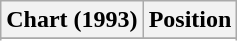<table class="wikitable plainrowheaders" style="text-align:center">
<tr>
<th scope="col">Chart (1993)</th>
<th scope="col">Position</th>
</tr>
<tr>
</tr>
<tr>
</tr>
</table>
